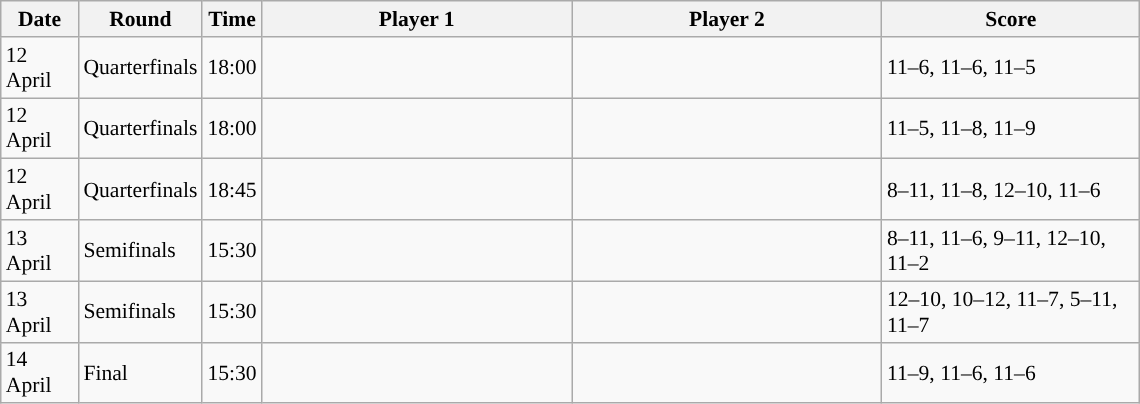<table class="sortable wikitable" style="font-size:90%">
<tr>
<th width="45" class="unsortable">Date</th>
<th width="55">Round</th>
<th width="30">Time</th>
<th width="200">Player 1</th>
<th width="200">Player 2</th>
<th width="165" class="unsortable">Score</th>
</tr>
<tr>
<td>12 April</td>
<td>Quarterfinals</td>
<td>18:00</td>
<td></td>
<td><strong></strong></td>
<td>11–6, 11–6, 11–5</td>
</tr>
<tr>
<td>12 April</td>
<td>Quarterfinals</td>
<td>18:00</td>
<td><strong></strong></td>
<td></td>
<td>11–5, 11–8, 11–9</td>
</tr>
<tr>
<td>12 April</td>
<td>Quarterfinals</td>
<td>18:45</td>
<td><strong></strong></td>
<td></td>
<td>8–11, 11–8, 12–10, 11–6</td>
</tr>
<tr>
<td>13 April</td>
<td>Semifinals</td>
<td>15:30</td>
<td></td>
<td><strong></strong></td>
<td>8–11, 11–6, 9–11, 12–10, 11–2</td>
</tr>
<tr>
<td>13 April</td>
<td>Semifinals</td>
<td>15:30</td>
<td></td>
<td><strong></strong></td>
<td>12–10, 10–12, 11–7, 5–11, 11–7</td>
</tr>
<tr>
<td>14 April</td>
<td>Final</td>
<td>15:30</td>
<td><strong></strong></td>
<td></td>
<td>11–9, 11–6, 11–6</td>
</tr>
</table>
